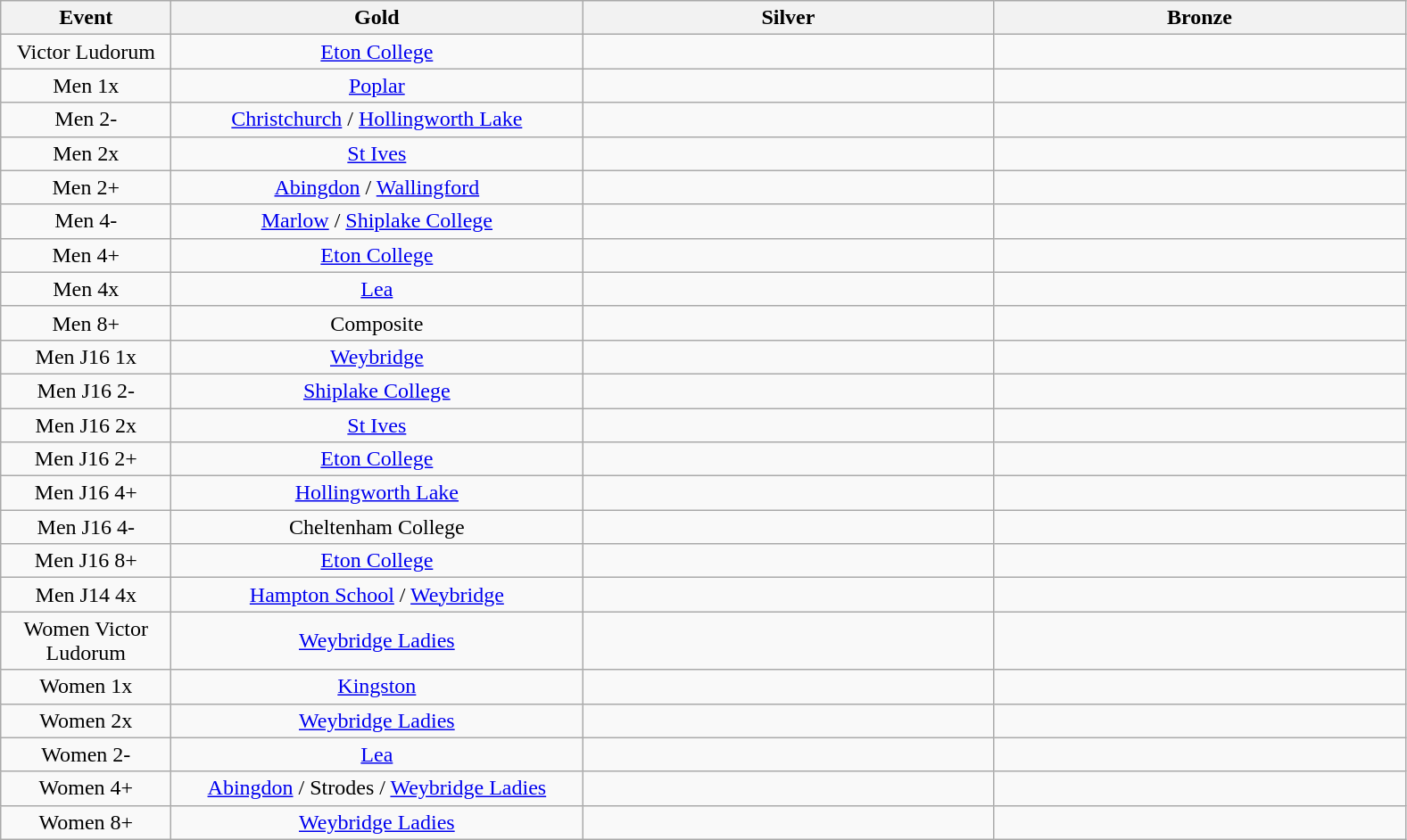<table class="wikitable" style="text-align:center">
<tr>
<th width=120>Event</th>
<th width=300>Gold</th>
<th width=300>Silver</th>
<th width=300>Bronze</th>
</tr>
<tr>
<td>Victor Ludorum</td>
<td><a href='#'>Eton College</a></td>
<td></td>
<td></td>
</tr>
<tr>
<td>Men 1x</td>
<td><a href='#'>Poplar</a></td>
<td></td>
<td></td>
</tr>
<tr>
<td>Men 2-</td>
<td><a href='#'>Christchurch</a> / <a href='#'>Hollingworth Lake</a></td>
<td></td>
<td></td>
</tr>
<tr>
<td>Men 2x</td>
<td><a href='#'>St Ives</a></td>
<td></td>
<td></td>
</tr>
<tr>
<td>Men 2+</td>
<td><a href='#'>Abingdon</a> / <a href='#'>Wallingford</a></td>
<td></td>
<td></td>
</tr>
<tr>
<td>Men 4-</td>
<td><a href='#'>Marlow</a> / <a href='#'>Shiplake College</a></td>
<td></td>
<td></td>
</tr>
<tr>
<td>Men 4+</td>
<td><a href='#'>Eton College</a></td>
<td></td>
<td></td>
</tr>
<tr>
<td>Men 4x</td>
<td><a href='#'>Lea</a></td>
<td></td>
<td></td>
</tr>
<tr>
<td>Men 8+</td>
<td>Composite</td>
<td></td>
<td></td>
</tr>
<tr>
<td>Men J16 1x</td>
<td><a href='#'>Weybridge</a></td>
<td></td>
<td></td>
</tr>
<tr>
<td>Men J16 2-</td>
<td><a href='#'>Shiplake College</a></td>
<td></td>
<td></td>
</tr>
<tr>
<td>Men J16 2x</td>
<td><a href='#'>St Ives</a></td>
<td></td>
<td></td>
</tr>
<tr>
<td>Men J16 2+</td>
<td><a href='#'>Eton College</a></td>
<td></td>
<td></td>
</tr>
<tr>
<td>Men J16 4+</td>
<td><a href='#'>Hollingworth Lake</a></td>
<td></td>
<td></td>
</tr>
<tr>
<td>Men J16 4-</td>
<td>Cheltenham College</td>
<td></td>
<td></td>
</tr>
<tr>
<td>Men J16 8+</td>
<td><a href='#'>Eton College</a></td>
<td></td>
<td></td>
</tr>
<tr>
<td>Men J14 4x</td>
<td><a href='#'>Hampton School</a> / <a href='#'>Weybridge</a></td>
<td></td>
<td></td>
</tr>
<tr>
<td>Women Victor Ludorum</td>
<td><a href='#'>Weybridge Ladies</a></td>
<td></td>
<td></td>
</tr>
<tr>
<td>Women 1x</td>
<td><a href='#'>Kingston</a></td>
<td></td>
<td></td>
</tr>
<tr>
<td>Women 2x</td>
<td><a href='#'>Weybridge Ladies</a></td>
<td></td>
<td></td>
</tr>
<tr>
<td>Women 2-</td>
<td><a href='#'>Lea</a></td>
<td></td>
<td></td>
</tr>
<tr>
<td>Women 4+</td>
<td><a href='#'>Abingdon</a> / Strodes / <a href='#'>Weybridge Ladies</a></td>
<td></td>
<td></td>
</tr>
<tr>
<td>Women 8+</td>
<td><a href='#'>Weybridge Ladies</a></td>
<td></td>
<td></td>
</tr>
</table>
